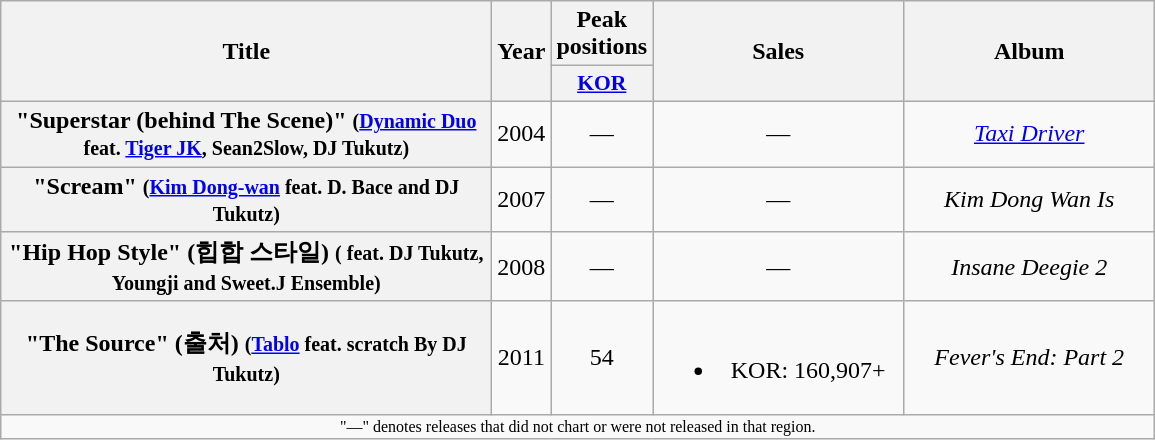<table class="wikitable plainrowheaders" style="text-align:center;">
<tr>
<th rowspan=2 style="width:20em;">Title</th>
<th rowspan=2 style="width:2em;">Year</th>
<th scope="col" colspan="1">Peak positions</th>
<th rowspan=2 style="width:10em;">Sales</th>
<th rowspan=2 style="width:10em;">Album</th>
</tr>
<tr>
<th style="width:3.5em;font-size:90%"><a href='#'>KOR</a><br></th>
</tr>
<tr>
<th scope="row">"Superstar (behind The Scene)" <small>(<a href='#'>Dynamic Duo</a> feat. <a href='#'>Tiger JK</a>, Sean2Slow, DJ Tukutz)</small></th>
<td>2004</td>
<td>—</td>
<td>—</td>
<td><em><a href='#'>Taxi Driver</a></em></td>
</tr>
<tr>
<th scope="row">"Scream" <small>(<a href='#'>Kim Dong-wan</a> feat. D. Bace and DJ Tukutz)</small></th>
<td>2007</td>
<td>—</td>
<td>—</td>
<td><em>Kim Dong Wan Is</em></td>
</tr>
<tr>
<th scope="row">"Hip Hop Style" (힙합 스타일) <small>( feat. DJ Tukutz, Youngji and Sweet.J Ensemble)</small></th>
<td>2008</td>
<td>—</td>
<td>—</td>
<td><em>Insane Deegie 2</em></td>
</tr>
<tr>
<th scope="row">"The Source" (출처) <small>(<a href='#'>Tablo</a> feat. scratch By DJ Tukutz)</small></th>
<td>2011</td>
<td>54</td>
<td><br><ul><li>KOR: 160,907+</li></ul></td>
<td><em>Fever's End: Part 2</em></td>
</tr>
<tr>
<td colspan="14" style="text-align:center; font-size:8pt;">"—" denotes releases that did not chart or were not released in that region.</td>
</tr>
</table>
